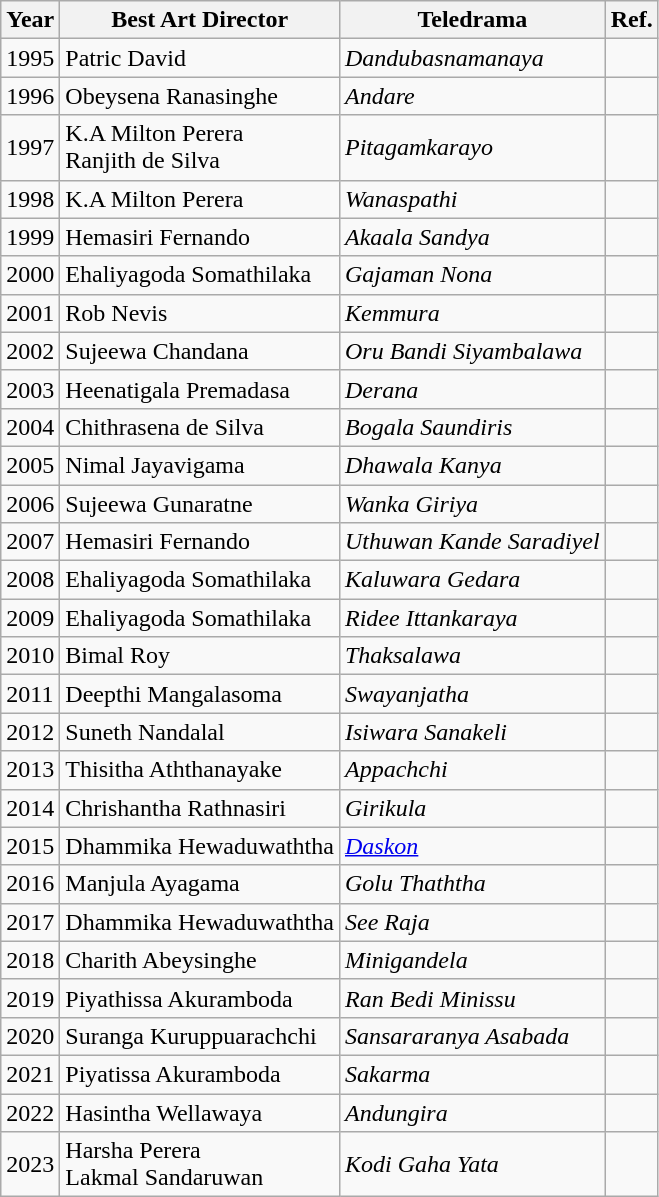<table class="wikitable">
<tr>
<th>Year</th>
<th>Best Art Director</th>
<th>Teledrama</th>
<th>Ref.</th>
</tr>
<tr>
<td>1995</td>
<td>Patric David</td>
<td><em>Dandubasnamanaya</em></td>
<td></td>
</tr>
<tr>
<td>1996</td>
<td>Obeysena Ranasinghe</td>
<td><em>Andare</em></td>
<td></td>
</tr>
<tr>
<td>1997</td>
<td>K.A Milton Perera <br> Ranjith de Silva</td>
<td><em>Pitagamkarayo</em></td>
<td></td>
</tr>
<tr>
<td>1998</td>
<td>K.A Milton Perera</td>
<td><em>Wanaspathi</em></td>
<td></td>
</tr>
<tr>
<td>1999</td>
<td>Hemasiri Fernando</td>
<td><em>Akaala Sandya</em></td>
<td></td>
</tr>
<tr>
<td>2000</td>
<td>Ehaliyagoda Somathilaka</td>
<td><em>Gajaman Nona</em></td>
<td></td>
</tr>
<tr>
<td>2001</td>
<td>Rob Nevis</td>
<td><em>Kemmura</em></td>
<td></td>
</tr>
<tr>
<td>2002</td>
<td>Sujeewa Chandana</td>
<td><em>Oru Bandi Siyambalawa</em></td>
<td></td>
</tr>
<tr>
<td>2003</td>
<td>Heenatigala Premadasa</td>
<td><em>Derana</em></td>
<td></td>
</tr>
<tr>
<td>2004</td>
<td>Chithrasena de Silva</td>
<td><em>Bogala Saundiris</em></td>
<td></td>
</tr>
<tr>
<td>2005</td>
<td>Nimal Jayavigama</td>
<td><em>Dhawala Kanya</em></td>
<td></td>
</tr>
<tr>
<td>2006</td>
<td>Sujeewa Gunaratne</td>
<td><em>Wanka Giriya</em></td>
<td></td>
</tr>
<tr>
<td>2007</td>
<td>Hemasiri Fernando</td>
<td><em>Uthuwan Kande Saradiyel</em></td>
<td></td>
</tr>
<tr>
<td>2008</td>
<td>Ehaliyagoda Somathilaka</td>
<td><em>Kaluwara Gedara</em></td>
<td></td>
</tr>
<tr>
<td>2009</td>
<td>Ehaliyagoda Somathilaka</td>
<td><em>Ridee Ittankaraya</em></td>
<td></td>
</tr>
<tr>
<td>2010</td>
<td>Bimal Roy</td>
<td><em>Thaksalawa</em></td>
<td></td>
</tr>
<tr>
<td>2011</td>
<td>Deepthi Mangalasoma</td>
<td><em>Swayanjatha</em></td>
<td></td>
</tr>
<tr>
<td>2012</td>
<td>Suneth Nandalal</td>
<td><em>Isiwara Sanakeli</em></td>
<td></td>
</tr>
<tr>
<td>2013</td>
<td>Thisitha Aththanayake</td>
<td><em>Appachchi</em></td>
<td></td>
</tr>
<tr>
<td>2014</td>
<td>Chrishantha Rathnasiri</td>
<td><em>Girikula</em></td>
<td></td>
</tr>
<tr>
<td>2015</td>
<td>Dhammika Hewaduwaththa</td>
<td><em><a href='#'>Daskon</a></em></td>
<td></td>
</tr>
<tr>
<td>2016</td>
<td>Manjula Ayagama</td>
<td><em>Golu Thaththa</em></td>
<td></td>
</tr>
<tr>
<td>2017</td>
<td>Dhammika Hewaduwaththa</td>
<td><em>See Raja</em></td>
<td></td>
</tr>
<tr>
<td>2018</td>
<td>Charith Abeysinghe</td>
<td><em>Minigandela</em></td>
<td></td>
</tr>
<tr>
<td>2019</td>
<td>Piyathissa Akuramboda</td>
<td><em>Ran Bedi Minissu</em></td>
<td></td>
</tr>
<tr>
<td>2020</td>
<td>Suranga Kuruppuarachchi</td>
<td><em>Sansararanya Asabada</em></td>
<td></td>
</tr>
<tr>
<td>2021</td>
<td>Piyatissa Akuramboda</td>
<td><em>Sakarma</em></td>
<td></td>
</tr>
<tr>
<td>2022</td>
<td>Hasintha Wellawaya</td>
<td><em>Andungira</em></td>
<td></td>
</tr>
<tr>
<td>2023</td>
<td>Harsha Perera<br> Lakmal Sandaruwan</td>
<td><em>Kodi Gaha Yata</em></td>
<td></td>
</tr>
</table>
